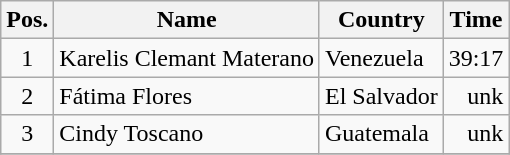<table class="wikitable sortable">
<tr>
<th>Pos.</th>
<th>Name</th>
<th>Country</th>
<th>Time</th>
</tr>
<tr>
<td align="center">1</td>
<td>Karelis Clemant Materano</td>
<td>Venezuela</td>
<td align="right">39:17</td>
</tr>
<tr>
<td align="center">2</td>
<td>Fátima Flores</td>
<td>El Salvador</td>
<td align="right">unk</td>
</tr>
<tr>
<td align="center">3</td>
<td>Cindy Toscano</td>
<td>Guatemala</td>
<td align="right">unk</td>
</tr>
<tr>
</tr>
</table>
